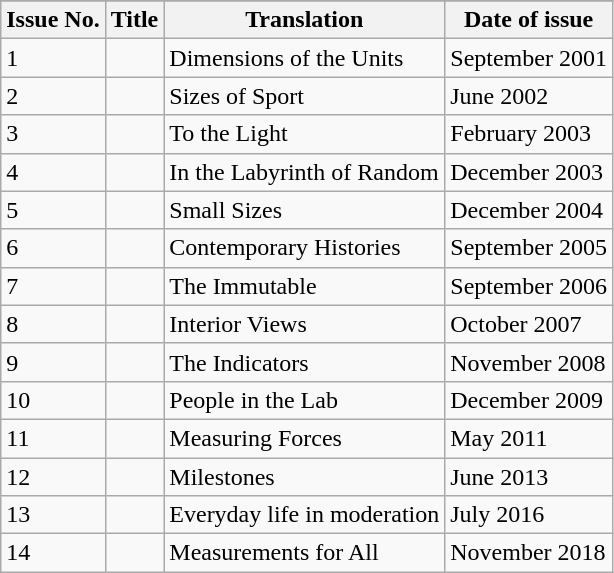<table class="wikitable float-right">
<tr class="hintergrundfarbe6">
</tr>
<tr>
<th>Issue No.</th>
<th>Title</th>
<th>Translation</th>
<th>Date of issue</th>
</tr>
<tr>
<td>1</td>
<td></td>
<td>Dimensions of the Units</td>
<td>September 2001</td>
</tr>
<tr>
<td>2</td>
<td></td>
<td>Sizes of Sport</td>
<td>June 2002</td>
</tr>
<tr>
<td>3</td>
<td></td>
<td>To the Light</td>
<td>February 2003</td>
</tr>
<tr>
<td>4</td>
<td></td>
<td>In the Labyrinth of Random</td>
<td>December 2003</td>
</tr>
<tr>
<td>5</td>
<td></td>
<td>Small Sizes</td>
<td>December 2004</td>
</tr>
<tr>
<td>6</td>
<td></td>
<td>Contemporary Histories</td>
<td>September 2005</td>
</tr>
<tr>
<td>7</td>
<td></td>
<td>The Immutable</td>
<td>September 2006</td>
</tr>
<tr>
<td>8</td>
<td></td>
<td>Interior Views</td>
<td>October 2007</td>
</tr>
<tr>
<td>9</td>
<td></td>
<td>The Indicators</td>
<td>November 2008</td>
</tr>
<tr>
<td>10</td>
<td></td>
<td>People in the Lab</td>
<td>December 2009</td>
</tr>
<tr>
<td>11</td>
<td></td>
<td>Measuring Forces</td>
<td>May 2011</td>
</tr>
<tr>
<td>12</td>
<td></td>
<td>Milestones</td>
<td>June 2013</td>
</tr>
<tr>
<td>13</td>
<td></td>
<td>Everyday life in moderation</td>
<td>July 2016</td>
</tr>
<tr>
<td>14</td>
<td></td>
<td>Measurements for All</td>
<td>November 2018</td>
</tr>
</table>
